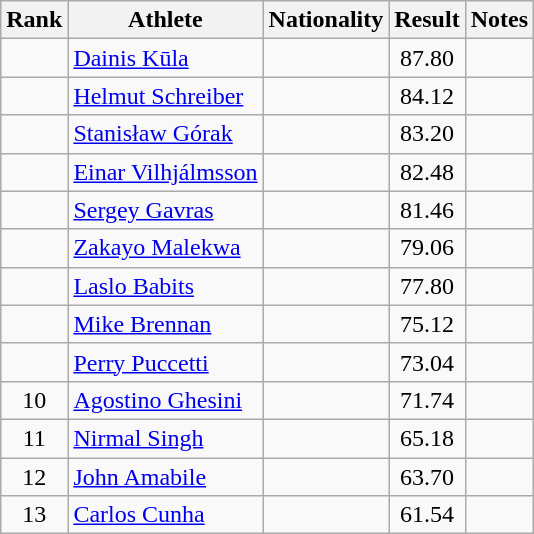<table class="wikitable sortable" style="text-align:center">
<tr>
<th>Rank</th>
<th>Athlete</th>
<th>Nationality</th>
<th>Result</th>
<th>Notes</th>
</tr>
<tr>
<td></td>
<td align=left><a href='#'>Dainis Kūla</a></td>
<td align=left></td>
<td>87.80</td>
<td></td>
</tr>
<tr>
<td></td>
<td align=left><a href='#'>Helmut Schreiber</a></td>
<td align=left></td>
<td>84.12</td>
<td></td>
</tr>
<tr>
<td></td>
<td align=left><a href='#'>Stanisław Górak</a></td>
<td align=left></td>
<td>83.20</td>
<td></td>
</tr>
<tr>
<td></td>
<td align=left><a href='#'>Einar Vilhjálmsson</a></td>
<td align=left></td>
<td>82.48</td>
<td></td>
</tr>
<tr>
<td></td>
<td align=left><a href='#'>Sergey Gavras</a></td>
<td align=left></td>
<td>81.46</td>
<td></td>
</tr>
<tr>
<td></td>
<td align=left><a href='#'>Zakayo Malekwa</a></td>
<td align=left></td>
<td>79.06</td>
<td></td>
</tr>
<tr>
<td></td>
<td align=left><a href='#'>Laslo Babits</a></td>
<td align=left></td>
<td>77.80</td>
<td></td>
</tr>
<tr>
<td></td>
<td align=left><a href='#'>Mike Brennan</a></td>
<td align=left></td>
<td>75.12</td>
<td></td>
</tr>
<tr>
<td></td>
<td align=left><a href='#'>Perry Puccetti</a></td>
<td align=left></td>
<td>73.04</td>
<td></td>
</tr>
<tr>
<td>10</td>
<td align=left><a href='#'>Agostino Ghesini</a></td>
<td align=left></td>
<td>71.74</td>
<td></td>
</tr>
<tr>
<td>11</td>
<td align=left><a href='#'>Nirmal Singh</a></td>
<td align=left></td>
<td>65.18</td>
<td></td>
</tr>
<tr>
<td>12</td>
<td align=left><a href='#'>John Amabile</a></td>
<td align=left></td>
<td>63.70</td>
<td></td>
</tr>
<tr>
<td>13</td>
<td align=left><a href='#'>Carlos Cunha</a></td>
<td align=left></td>
<td>61.54</td>
<td></td>
</tr>
</table>
